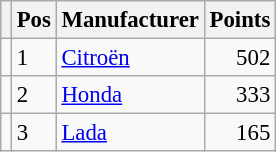<table class="wikitable" style="font-size: 95%;">
<tr>
<th></th>
<th>Pos</th>
<th>Manufacturer</th>
<th>Points</th>
</tr>
<tr>
<td align="left"></td>
<td>1</td>
<td> <a href='#'>Citroën</a></td>
<td align="right">502</td>
</tr>
<tr>
<td align="left"></td>
<td>2</td>
<td> <a href='#'>Honda</a></td>
<td align="right">333</td>
</tr>
<tr>
<td align="left"></td>
<td>3</td>
<td> <a href='#'>Lada</a></td>
<td align="right">165</td>
</tr>
</table>
